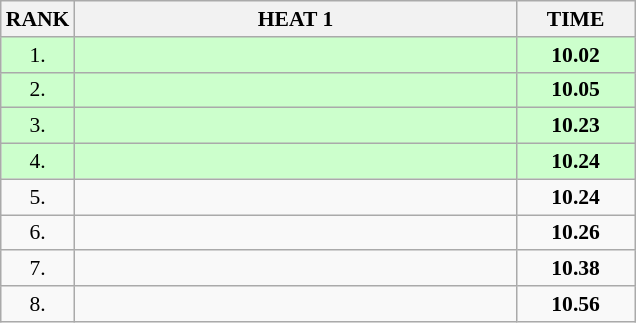<table class="wikitable" style="border-collapse: collapse; font-size: 90%;">
<tr>
<th>RANK</th>
<th style="width: 20em">HEAT 1</th>
<th style="width: 5em">TIME</th>
</tr>
<tr style="background:#ccffcc;">
<td align="center">1.</td>
<td></td>
<td align="center"><strong>10.02</strong></td>
</tr>
<tr style="background:#ccffcc;">
<td align="center">2.</td>
<td></td>
<td align="center"><strong>10.05</strong></td>
</tr>
<tr style="background:#ccffcc;">
<td align="center">3.</td>
<td></td>
<td align="center"><strong>10.23</strong></td>
</tr>
<tr style="background:#ccffcc;">
<td align="center">4.</td>
<td></td>
<td align="center"><strong>10.24</strong></td>
</tr>
<tr>
<td align="center">5.</td>
<td></td>
<td align="center"><strong>10.24</strong></td>
</tr>
<tr>
<td align="center">6.</td>
<td></td>
<td align="center"><strong>10.26</strong></td>
</tr>
<tr>
<td align="center">7.</td>
<td></td>
<td align="center"><strong>10.38</strong></td>
</tr>
<tr>
<td align="center">8.</td>
<td></td>
<td align="center"><strong>10.56</strong></td>
</tr>
</table>
